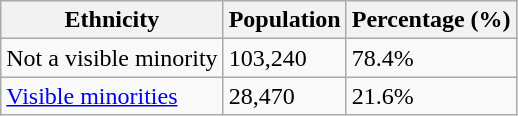<table class="wikitable">
<tr>
<th>Ethnicity</th>
<th>Population</th>
<th>Percentage (%)</th>
</tr>
<tr>
<td>Not a visible minority</td>
<td>103,240</td>
<td>78.4%</td>
</tr>
<tr>
<td><a href='#'>Visible minorities</a></td>
<td>28,470</td>
<td>21.6%</td>
</tr>
</table>
